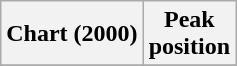<table class="wikitable sortable">
<tr>
<th align="left">Chart (2000)</th>
<th align="center">Peak<br>position</th>
</tr>
<tr>
</tr>
</table>
